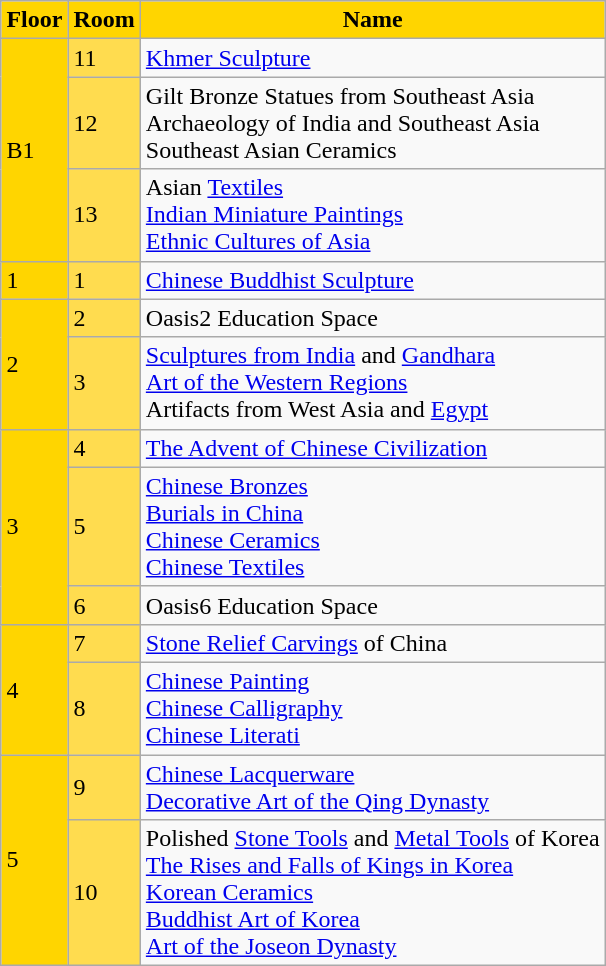<table class="wikitable" style="margin-left: auto; margin-right: auto; border: none;">
<tr>
<th style="background-color: #FFD500; color:black;">Floor</th>
<th style="background-color: #FFD500; color:black;">Room</th>
<th style="background-color: #FFD500; color:black;">Name</th>
</tr>
<tr>
<td rowspan="3" style="background-color: #FFD500; color:black;">B1</td>
<td style="background-color: #FFDC4F; color:black;">11</td>
<td><a href='#'>Khmer Sculpture</a></td>
</tr>
<tr>
<td style="background-color: #FFDC4F; color:black;">12</td>
<td>Gilt Bronze Statues from Southeast Asia<br>Archaeology of India and Southeast Asia<br>Southeast Asian Ceramics</td>
</tr>
<tr>
<td style="background-color: #FFDC4F; color:black;">13</td>
<td>Asian <a href='#'>Textiles</a><br><a href='#'>Indian Miniature Paintings</a><br><a href='#'>Ethnic Cultures of Asia</a></td>
</tr>
<tr>
<td style="background-color: #FFD500; color:black;">1</td>
<td style="background-color: #FFDC4F; color:black;">1</td>
<td><a href='#'>Chinese Buddhist Sculpture</a></td>
</tr>
<tr>
<td rowspan="2" style="background-color: #FFD500; color:black;">2</td>
<td style="background-color: #FFDC4F; color:black;">2</td>
<td>Oasis2 Education Space</td>
</tr>
<tr>
<td style="background-color: #FFDC4F; color:black;">3</td>
<td><a href='#'>Sculptures from India</a> and <a href='#'>Gandhara</a><br><a href='#'>Art of the Western Regions</a><br>Artifacts from West Asia and <a href='#'>Egypt</a></td>
</tr>
<tr>
<td rowspan="3" style="background-color: #FFD500; color:black;">3</td>
<td style="background-color: #FFDC4F; color:black;">4</td>
<td><a href='#'>The Advent of Chinese Civilization</a></td>
</tr>
<tr>
<td style="background-color: #FFDC4F; color:black;">5</td>
<td><a href='#'>Chinese Bronzes</a><br><a href='#'>Burials in China</a><br><a href='#'>Chinese Ceramics</a><br><a href='#'>Chinese Textiles</a></td>
</tr>
<tr>
<td style="background-color: #FFDC4F; color:black;">6</td>
<td>Oasis6 Education Space</td>
</tr>
<tr>
<td rowspan="2" style="background-color: #FFD500; color:black;">4</td>
<td style="background-color: #FFDC4F; color:black;">7</td>
<td><a href='#'>Stone Relief Carvings</a> of China</td>
</tr>
<tr>
<td style="background-color: #FFDC4F; color:black;">8</td>
<td><a href='#'>Chinese Painting</a><br><a href='#'>Chinese Calligraphy</a><br><a href='#'>Chinese Literati</a></td>
</tr>
<tr>
<td rowspan="2" style="background-color: #FFD500; color:black;">5</td>
<td style="background-color: #FFDC4F; color:black;">9</td>
<td><a href='#'>Chinese Lacquerware</a><br><a href='#'>Decorative Art of the Qing Dynasty</a></td>
</tr>
<tr>
<td style="background-color: #FFDC4F; color:black;">10</td>
<td>Polished <a href='#'>Stone Tools</a> and <a href='#'>Metal Tools</a> of Korea<br><a href='#'>The Rises and Falls of Kings in Korea</a><br><a href='#'>Korean Ceramics</a><br><a href='#'>Buddhist Art of Korea</a><br><a href='#'>Art of the Joseon Dynasty</a></td>
</tr>
<tr>
</tr>
</table>
